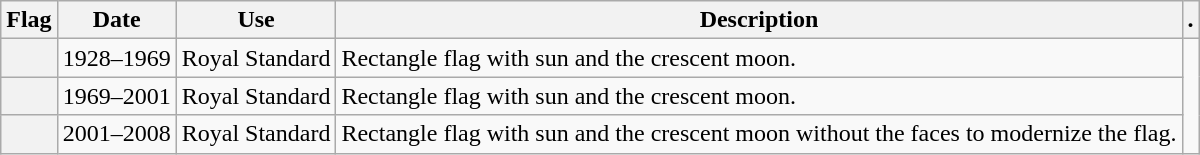<table class="wikitable plainrowheaders sortable">
<tr>
<th scope="col">Flag</th>
<th scope="col">Date</th>
<th scope="col">Use</th>
<th scope="col">Description</th>
<th scope="col" class="unsortable">.</th>
</tr>
<tr>
<th></th>
<td>1928–1969</td>
<td>Royal Standard</td>
<td>Rectangle flag with sun and the crescent moon.</td>
<td rowspan="3"></td>
</tr>
<tr>
<th></th>
<td>1969–2001</td>
<td>Royal Standard</td>
<td>Rectangle flag with sun and the crescent moon.</td>
</tr>
<tr>
<th scope="row"></th>
<td>2001–2008</td>
<td>Royal Standard</td>
<td>Rectangle flag with sun and the crescent moon without the faces to modernize the flag.</td>
</tr>
</table>
